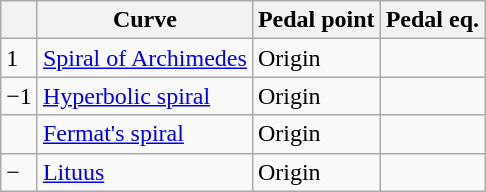<table class="wikitable">
<tr>
<th></th>
<th>Curve</th>
<th>Pedal point</th>
<th>Pedal eq.</th>
</tr>
<tr>
<td>1</td>
<td><a href='#'>Spiral of Archimedes</a></td>
<td>Origin</td>
<td></td>
</tr>
<tr>
<td>−1</td>
<td><a href='#'>Hyperbolic spiral</a></td>
<td>Origin</td>
<td></td>
</tr>
<tr>
<td></td>
<td><a href='#'>Fermat's spiral</a></td>
<td>Origin</td>
<td></td>
</tr>
<tr>
<td>−</td>
<td><a href='#'>Lituus</a></td>
<td>Origin</td>
<td></td>
</tr>
</table>
